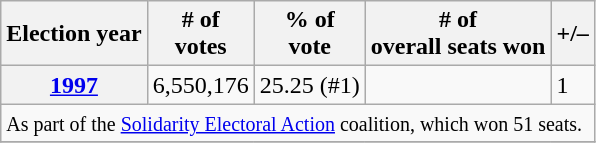<table class=wikitable>
<tr>
<th>Election year</th>
<th># of<br>votes</th>
<th>% of<br>vote</th>
<th># of<br>overall seats won</th>
<th>+/–</th>
</tr>
<tr>
<th><a href='#'>1997</a></th>
<td>6,550,176</td>
<td>25.25 (#1)</td>
<td></td>
<td> 1</td>
</tr>
<tr>
<td colspan=7><small>As part of the <a href='#'>Solidarity Electoral Action</a> coalition, which won 51 seats.</small></td>
</tr>
<tr>
</tr>
</table>
